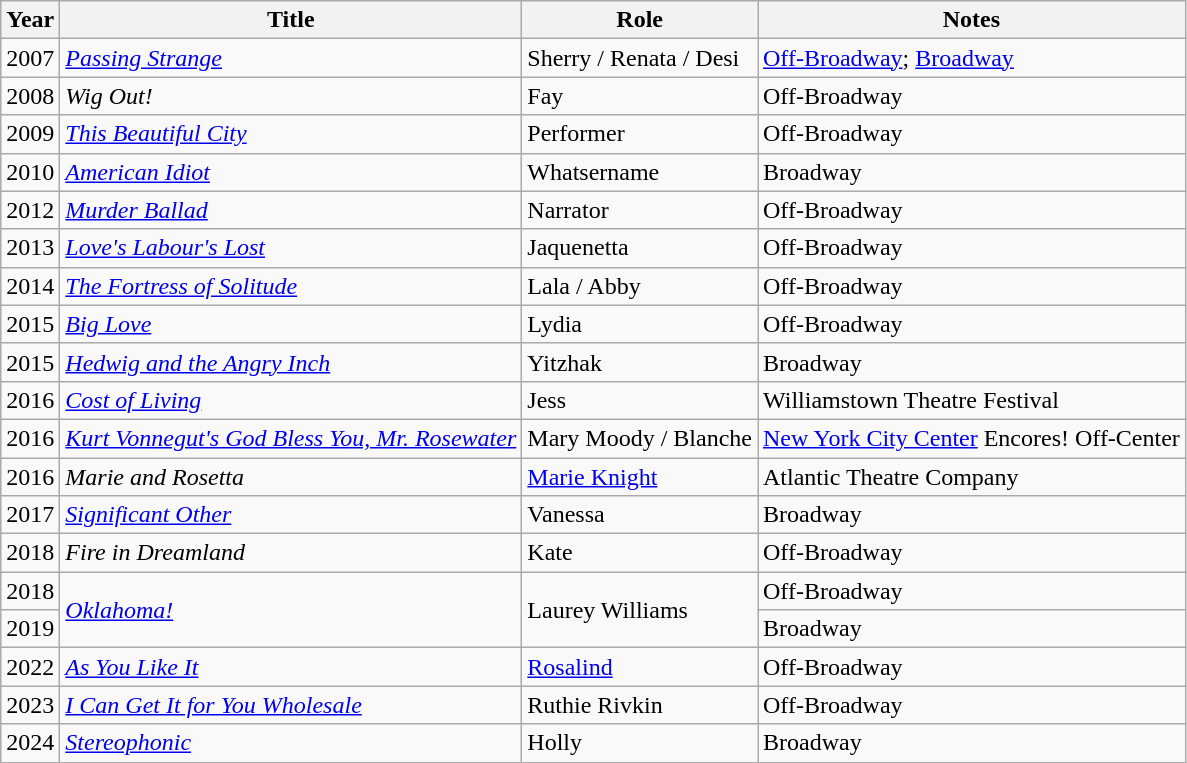<table class="wikitable sortable">
<tr>
<th>Year</th>
<th>Title</th>
<th>Role</th>
<th class="unsortable">Notes</th>
</tr>
<tr>
<td>2007</td>
<td><em><a href='#'>Passing Strange</a></em></td>
<td>Sherry / Renata / Desi</td>
<td><a href='#'>Off-Broadway</a>; <a href='#'>Broadway</a></td>
</tr>
<tr>
<td>2008</td>
<td><em>Wig Out!</em></td>
<td>Fay</td>
<td>Off-Broadway</td>
</tr>
<tr>
<td>2009</td>
<td><em><a href='#'>This Beautiful City</a></em></td>
<td>Performer</td>
<td>Off-Broadway</td>
</tr>
<tr>
<td>2010</td>
<td><em><a href='#'>American Idiot</a></em></td>
<td>Whatsername</td>
<td>Broadway</td>
</tr>
<tr>
<td>2012</td>
<td><em><a href='#'>Murder Ballad</a></em></td>
<td>Narrator</td>
<td>Off-Broadway</td>
</tr>
<tr>
<td>2013</td>
<td><em><a href='#'>Love's Labour's Lost</a></em></td>
<td>Jaquenetta</td>
<td>Off-Broadway</td>
</tr>
<tr>
<td>2014</td>
<td><em><a href='#'>The Fortress of Solitude</a></em></td>
<td>Lala / Abby</td>
<td>Off-Broadway</td>
</tr>
<tr>
<td>2015</td>
<td><em><a href='#'>Big Love</a></em></td>
<td>Lydia</td>
<td>Off-Broadway</td>
</tr>
<tr>
<td>2015</td>
<td><em><a href='#'>Hedwig and the Angry Inch</a></em></td>
<td>Yitzhak</td>
<td>Broadway</td>
</tr>
<tr>
<td>2016</td>
<td><em><a href='#'>Cost of Living</a></em></td>
<td>Jess</td>
<td>Williamstown Theatre Festival</td>
</tr>
<tr>
<td>2016</td>
<td><em><a href='#'>Kurt Vonnegut's God Bless You, Mr. Rosewater</a></em></td>
<td>Mary Moody / Blanche</td>
<td><a href='#'>New York City Center</a> Encores! Off-Center</td>
</tr>
<tr>
<td>2016</td>
<td><em>Marie and Rosetta</em></td>
<td><a href='#'>Marie Knight</a></td>
<td>Atlantic Theatre Company</td>
</tr>
<tr>
<td>2017</td>
<td><em><a href='#'>Significant Other</a></em></td>
<td>Vanessa</td>
<td>Broadway</td>
</tr>
<tr>
<td>2018</td>
<td><em>Fire in Dreamland</em></td>
<td>Kate</td>
<td>Off-Broadway</td>
</tr>
<tr>
<td>2018</td>
<td rowspan=2><em><a href='#'>Oklahoma!</a></em></td>
<td rowspan=2>Laurey Williams</td>
<td>Off-Broadway</td>
</tr>
<tr>
<td>2019</td>
<td>Broadway</td>
</tr>
<tr>
<td>2022</td>
<td><em><a href='#'>As You Like It</a></em></td>
<td><a href='#'>Rosalind</a></td>
<td>Off-Broadway</td>
</tr>
<tr>
<td>2023</td>
<td><em><a href='#'>I Can Get It for You Wholesale</a></em></td>
<td>Ruthie Rivkin</td>
<td>Off-Broadway</td>
</tr>
<tr>
<td>2024</td>
<td><em><a href='#'>Stereophonic</a></em></td>
<td>Holly</td>
<td>Broadway</td>
</tr>
</table>
